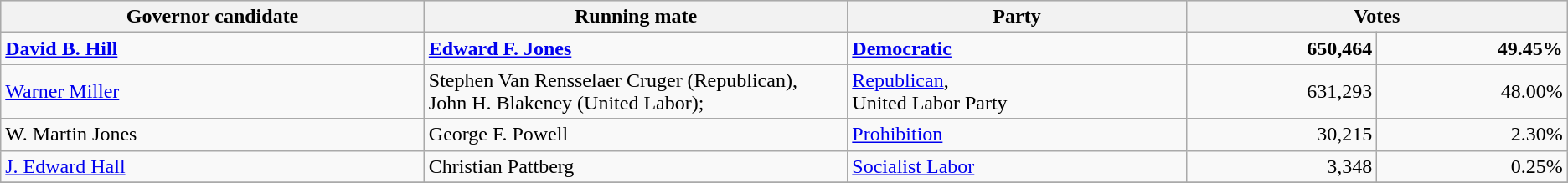<table class=wikitable>
<tr bgcolor=lightgrey>
<th width="20%">Governor candidate</th>
<th width="20%">Running mate</th>
<th width="16%">Party</th>
<th width="18%" colspan="2">Votes</th>
</tr>
<tr>
<td><strong><a href='#'>David B. Hill</a></strong></td>
<td><strong><a href='#'>Edward F. Jones</a></strong></td>
<td><strong><a href='#'>Democratic</a></strong></td>
<td align="right"><strong>650,464</strong></td>
<td align="right"><strong>49.45%</strong></td>
</tr>
<tr>
<td><a href='#'>Warner Miller</a></td>
<td>Stephen Van Rensselaer Cruger (Republican), <br>John H. Blakeney (United Labor);</td>
<td><a href='#'>Republican</a>, <br>United Labor Party</td>
<td align="right">631,293</td>
<td align="right">48.00%</td>
</tr>
<tr>
<td>W. Martin Jones</td>
<td>George F. Powell</td>
<td><a href='#'>Prohibition</a></td>
<td align="right">30,215</td>
<td align="right">2.30%</td>
</tr>
<tr>
<td><a href='#'>J. Edward Hall</a></td>
<td>Christian Pattberg</td>
<td><a href='#'>Socialist Labor</a></td>
<td align="right">3,348</td>
<td align="right">0.25%</td>
</tr>
<tr>
</tr>
</table>
